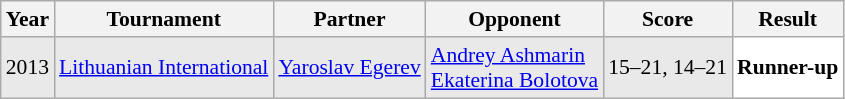<table class="sortable wikitable" style="font-size: 90%;">
<tr>
<th>Year</th>
<th>Tournament</th>
<th>Partner</th>
<th>Opponent</th>
<th>Score</th>
<th>Result</th>
</tr>
<tr style="background:#E9E9E9">
<td align="center">2013</td>
<td align="left"><a href='#'>Lithuanian International</a></td>
<td align="left"> <a href='#'>Yaroslav Egerev</a></td>
<td align="left"> <a href='#'>Andrey Ashmarin</a><br> <a href='#'>Ekaterina Bolotova</a></td>
<td align="left">15–21, 14–21</td>
<td style="text-align:left; background:white"> <strong>Runner-up</strong></td>
</tr>
</table>
